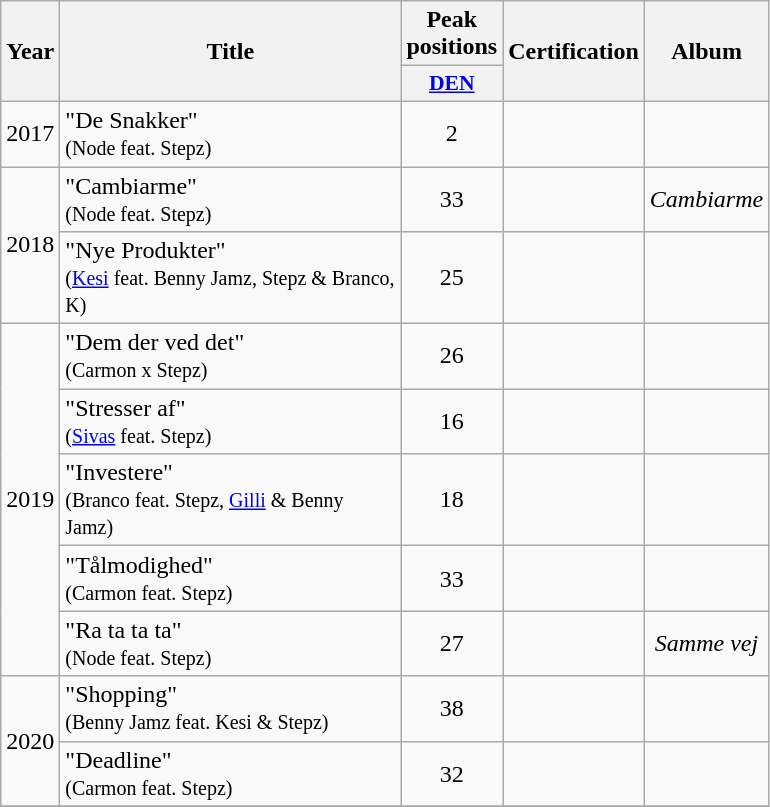<table class="wikitable">
<tr>
<th align="center" rowspan="2" width="10">Year</th>
<th align="center" rowspan="2" width="220">Title</th>
<th align="center" colspan="1" width="20">Peak positions</th>
<th align="center" rowspan="2">Certification</th>
<th align="center" rowspan="2">Album</th>
</tr>
<tr>
<th scope="col" style="width:3em;font-size:90%;"><a href='#'>DEN</a><br></th>
</tr>
<tr>
<td style="text-align:center;">2017</td>
<td>"De Snakker" <br><small>(Node feat. Stepz)</small></td>
<td style="text-align:center;">2</td>
<td style="text-align:center;"></td>
<td style="text-align:center;"></td>
</tr>
<tr>
<td style="text-align:center;" rowspan=2>2018</td>
<td>"Cambiarme" <br><small>(Node feat. Stepz)</small></td>
<td style="text-align:center;">33</td>
<td style="text-align:center;"></td>
<td style="text-align:center;"><em>Cambiarme</em></td>
</tr>
<tr>
<td>"Nye Produkter" <br><small>(<a href='#'>Kesi</a> feat. Benny Jamz, Stepz & Branco, K)</small></td>
<td style="text-align:center;">25</td>
<td style="text-align:center;"></td>
<td style="text-align:center;"></td>
</tr>
<tr>
<td style="text-align:center;" rowspan=5>2019</td>
<td>"Dem der ved det" <br><small>(Carmon x Stepz)</small></td>
<td style="text-align:center;">26</td>
<td style="text-align:center;"></td>
<td style="text-align:center;"></td>
</tr>
<tr>
<td>"Stresser af" <br><small>(<a href='#'>Sivas</a> feat. Stepz)</small></td>
<td style="text-align:center;">16</td>
<td style="text-align:center;"></td>
<td style="text-align:center;"></td>
</tr>
<tr>
<td>"Investere" <br><small>(Branco feat. Stepz, <a href='#'>Gilli</a> & Benny Jamz)</small></td>
<td style="text-align:center;">18</td>
<td style="text-align:center;"></td>
<td style="text-align:center;"></td>
</tr>
<tr>
<td>"Tålmodighed" <br><small>(Carmon feat. Stepz)</small></td>
<td style="text-align:center;">33</td>
<td style="text-align:center;"></td>
<td style="text-align:center;"></td>
</tr>
<tr>
<td>"Ra ta ta ta" <br><small>(Node feat. Stepz)</small></td>
<td style="text-align:center;">27</td>
<td style="text-align:center;"></td>
<td style="text-align:center;"><em>Samme vej</em></td>
</tr>
<tr>
<td style="text-align:center;" rowspan=2>2020</td>
<td>"Shopping" <br><small>(Benny Jamz feat. Kesi & Stepz)</small></td>
<td style="text-align:center;">38</td>
<td style="text-align:center;"></td>
<td style="text-align:center;"></td>
</tr>
<tr>
<td>"Deadline" <br><small>(Carmon feat. Stepz)</small></td>
<td style="text-align:center;">32</td>
<td style="text-align:center;"></td>
<td style="text-align:center;"></td>
</tr>
<tr>
</tr>
</table>
